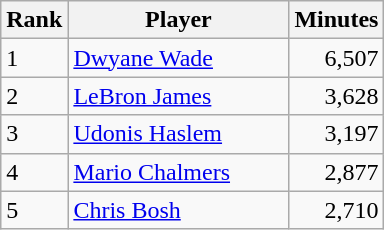<table class="wikitable">
<tr>
<th scope="col">Rank</th>
<th scope="col" width="140px">Player</th>
<th scope="col">Minutes</th>
</tr>
<tr>
<td>1</td>
<td><a href='#'>Dwyane Wade</a></td>
<td align="right">6,507</td>
</tr>
<tr>
<td>2</td>
<td><a href='#'>LeBron James</a></td>
<td align="right">3,628</td>
</tr>
<tr>
<td>3</td>
<td><a href='#'>Udonis Haslem</a></td>
<td align="right">3,197</td>
</tr>
<tr>
<td>4</td>
<td><a href='#'>Mario Chalmers</a></td>
<td align="right">2,877</td>
</tr>
<tr>
<td>5</td>
<td><a href='#'>Chris Bosh</a></td>
<td align="right">2,710</td>
</tr>
</table>
